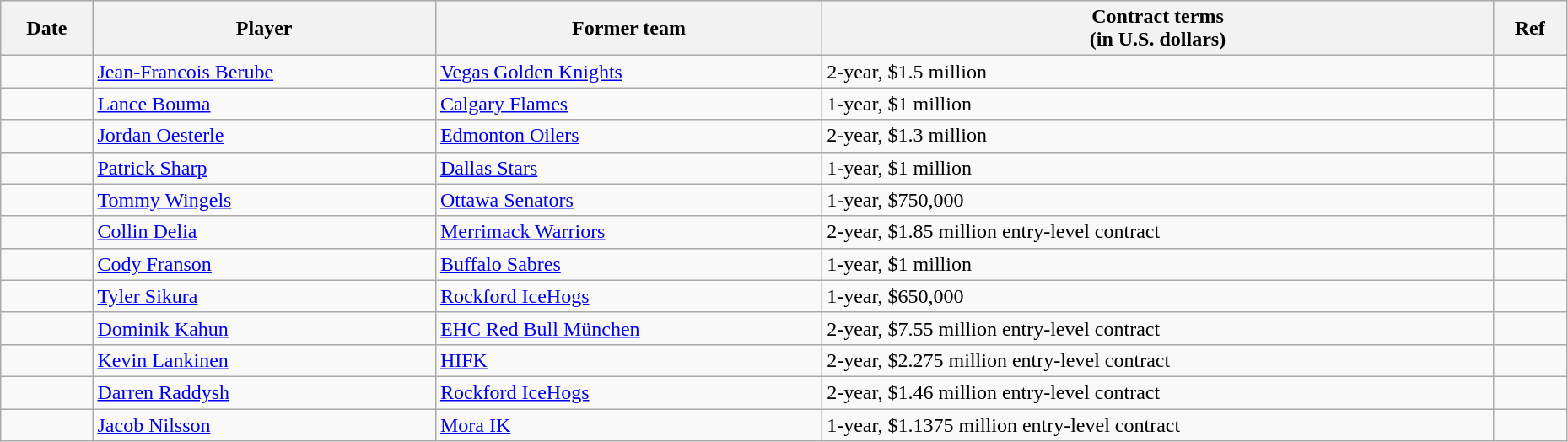<table class="wikitable" width=98%>
<tr style="background:#ddd; text-align:center;">
<th>Date</th>
<th>Player</th>
<th>Former team</th>
<th>Contract terms<br>(in U.S. dollars)</th>
<th>Ref</th>
</tr>
<tr>
<td></td>
<td><a href='#'>Jean-Francois Berube</a></td>
<td><a href='#'>Vegas Golden Knights</a></td>
<td>2-year, $1.5 million</td>
<td></td>
</tr>
<tr>
<td></td>
<td><a href='#'>Lance Bouma</a></td>
<td><a href='#'>Calgary Flames</a></td>
<td>1-year, $1 million</td>
<td></td>
</tr>
<tr>
<td></td>
<td><a href='#'>Jordan Oesterle</a></td>
<td><a href='#'>Edmonton Oilers</a></td>
<td>2-year, $1.3 million</td>
<td></td>
</tr>
<tr>
<td></td>
<td><a href='#'>Patrick Sharp</a></td>
<td><a href='#'>Dallas Stars</a></td>
<td>1-year, $1 million</td>
<td></td>
</tr>
<tr>
<td></td>
<td><a href='#'>Tommy Wingels</a></td>
<td><a href='#'>Ottawa Senators</a></td>
<td>1-year, $750,000</td>
<td></td>
</tr>
<tr>
<td></td>
<td><a href='#'>Collin Delia</a></td>
<td><a href='#'>Merrimack Warriors</a></td>
<td>2-year, $1.85 million entry-level contract</td>
<td></td>
</tr>
<tr>
<td></td>
<td><a href='#'>Cody Franson</a></td>
<td><a href='#'>Buffalo Sabres</a></td>
<td>1-year, $1 million</td>
<td></td>
</tr>
<tr>
<td></td>
<td><a href='#'>Tyler Sikura</a></td>
<td><a href='#'>Rockford IceHogs</a></td>
<td>1-year, $650,000</td>
<td></td>
</tr>
<tr>
<td></td>
<td><a href='#'>Dominik Kahun</a></td>
<td><a href='#'>EHC Red Bull München</a></td>
<td>2-year, $7.55 million entry-level contract</td>
<td></td>
</tr>
<tr>
<td></td>
<td><a href='#'>Kevin Lankinen</a></td>
<td><a href='#'>HIFK</a></td>
<td>2-year, $2.275 million entry-level contract</td>
<td></td>
</tr>
<tr>
<td></td>
<td><a href='#'>Darren Raddysh</a></td>
<td><a href='#'>Rockford IceHogs</a></td>
<td>2-year, $1.46 million entry-level contract</td>
<td></td>
</tr>
<tr>
<td></td>
<td><a href='#'>Jacob Nilsson</a></td>
<td><a href='#'>Mora IK</a></td>
<td>1-year, $1.1375 million entry-level contract</td>
<td></td>
</tr>
</table>
